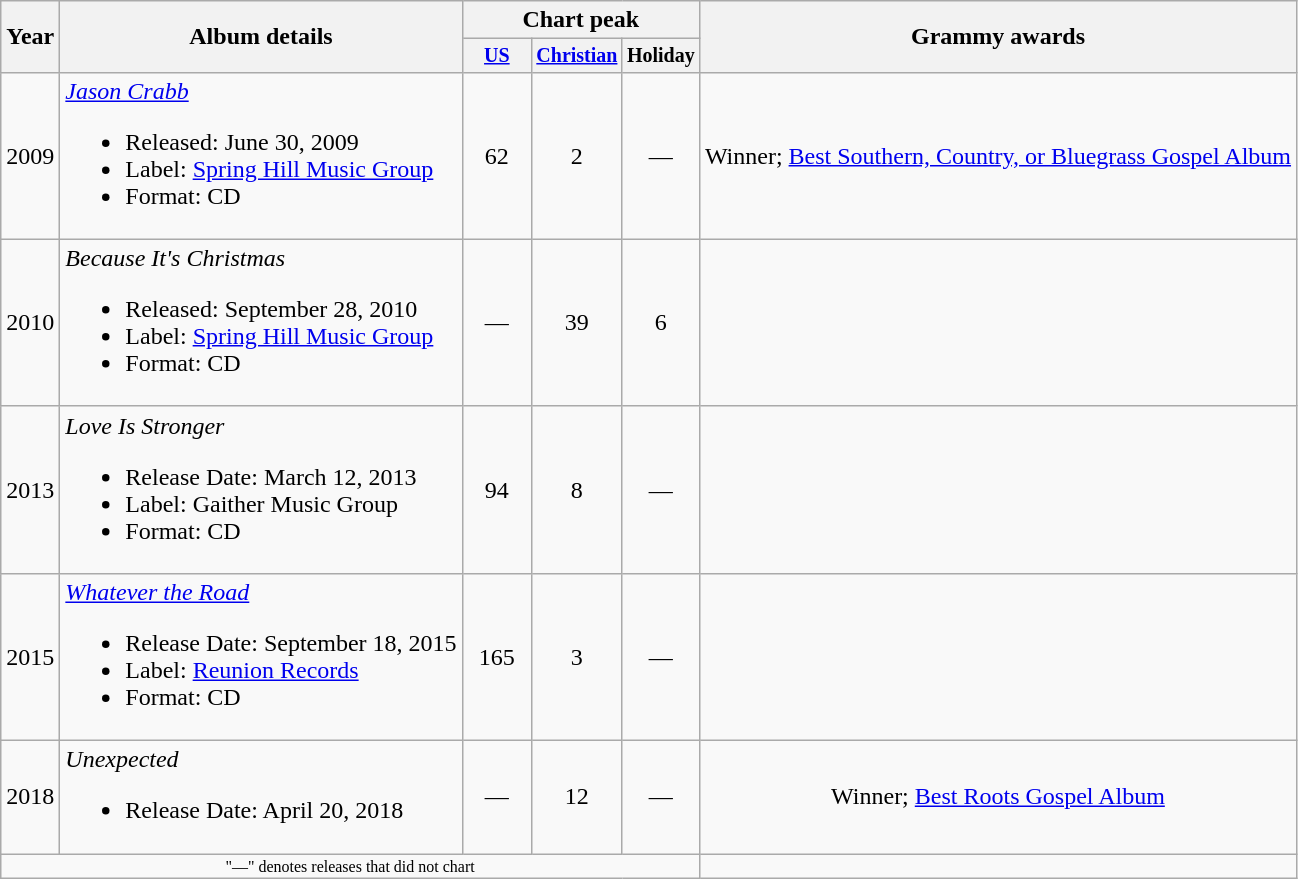<table class="wikitable" style="text-align:center;">
<tr>
<th rowspan="2">Year</th>
<th rowspan="2">Album details</th>
<th colspan="3">Chart peak</th>
<th rowspan="2">Grammy awards</th>
</tr>
<tr style="font-size:smaller;">
<th width="40"><a href='#'>US</a></th>
<th width="40"><a href='#'>Christian</a></th>
<th width="40">Holiday</th>
</tr>
<tr>
<td align="left">2009</td>
<td align="left"><em><a href='#'>Jason Crabb</a></em><br><ul><li>Released: June 30, 2009</li><li>Label: <a href='#'>Spring Hill Music Group</a></li><li>Format: CD</li></ul></td>
<td>62</td>
<td>2</td>
<td>—</td>
<td>Winner; <a href='#'>Best Southern, Country, or Bluegrass Gospel Album</a></td>
</tr>
<tr>
<td align="left">2010</td>
<td align="left"><em>Because It's Christmas</em><br><ul><li>Released: September 28, 2010</li><li>Label: <a href='#'>Spring Hill Music Group</a></li><li>Format: CD</li></ul></td>
<td>—</td>
<td>39</td>
<td>6</td>
<td></td>
</tr>
<tr>
<td align="left">2013</td>
<td align="left"><em>Love Is Stronger</em><br><ul><li>Release Date: March 12, 2013</li><li>Label: Gaither Music Group</li><li>Format: CD</li></ul></td>
<td>94</td>
<td>8</td>
<td>—</td>
<td></td>
</tr>
<tr>
<td align="left">2015</td>
<td align="left"><em><a href='#'>Whatever the Road</a></em><br><ul><li>Release Date: September 18, 2015</li><li>Label: <a href='#'>Reunion Records</a></li><li>Format: CD</li></ul></td>
<td>165</td>
<td>3</td>
<td>—</td>
<td></td>
</tr>
<tr>
<td>2018</td>
<td align="left"><em>Unexpected</em><br><ul><li>Release Date: April 20, 2018</li></ul></td>
<td>—</td>
<td>12</td>
<td>—</td>
<td>Winner; <a href='#'>Best Roots Gospel Album</a></td>
</tr>
<tr>
<td colspan="5" style="font-size:8pt">"—" denotes releases that did not chart</td>
<td></td>
</tr>
</table>
